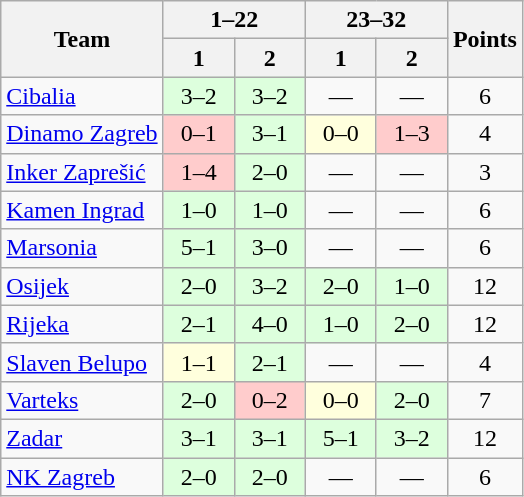<table class="wikitable" style="text-align:center">
<tr>
<th rowspan=2>Team</th>
<th colspan=2>1–22</th>
<th colspan=2>23–32</th>
<th rowspan=2>Points</th>
</tr>
<tr>
<th width=40>1</th>
<th width=40>2</th>
<th width=40>1</th>
<th width=40>2</th>
</tr>
<tr>
<td align=left><a href='#'>Cibalia</a></td>
<td bgcolor="#ddffdd">3–2</td>
<td bgcolor="#ddffdd">3–2</td>
<td>—</td>
<td>—</td>
<td>6</td>
</tr>
<tr>
<td align=left><a href='#'>Dinamo Zagreb</a></td>
<td bgcolor=#FFCCCC>0–1</td>
<td bgcolor="#ddffdd">3–1</td>
<td bgcolor="#ffffdd">0–0</td>
<td bgcolor=#FFCCCC>1–3</td>
<td>4</td>
</tr>
<tr>
<td align=left><a href='#'>Inker Zaprešić</a></td>
<td bgcolor=#FFCCCC>1–4</td>
<td bgcolor="#ddffdd">2–0</td>
<td>—</td>
<td>—</td>
<td>3</td>
</tr>
<tr>
<td align=left><a href='#'>Kamen Ingrad</a></td>
<td bgcolor="#ddffdd">1–0</td>
<td bgcolor="#ddffdd">1–0</td>
<td>—</td>
<td>—</td>
<td>6</td>
</tr>
<tr>
<td align=left><a href='#'>Marsonia</a></td>
<td bgcolor="#ddffdd">5–1</td>
<td bgcolor="#ddffdd">3–0</td>
<td>—</td>
<td>—</td>
<td>6</td>
</tr>
<tr>
<td align=left><a href='#'>Osijek</a></td>
<td bgcolor="#ddffdd">2–0</td>
<td bgcolor="#ddffdd">3–2</td>
<td bgcolor="#ddffdd">2–0</td>
<td bgcolor="#ddffdd">1–0</td>
<td>12</td>
</tr>
<tr>
<td align=left><a href='#'>Rijeka</a></td>
<td bgcolor="#ddffdd">2–1</td>
<td bgcolor="#ddffdd">4–0</td>
<td bgcolor="#ddffdd">1–0</td>
<td bgcolor="#ddffdd">2–0</td>
<td>12</td>
</tr>
<tr>
<td align=left><a href='#'>Slaven Belupo</a></td>
<td bgcolor="#ffffdd">1–1</td>
<td bgcolor="#ddffdd">2–1</td>
<td>—</td>
<td>—</td>
<td>4</td>
</tr>
<tr>
<td align=left><a href='#'>Varteks</a></td>
<td bgcolor="#ddffdd">2–0</td>
<td bgcolor=#FFCCCC>0–2</td>
<td bgcolor="#ffffdd">0–0</td>
<td bgcolor="#ddffdd">2–0</td>
<td>7</td>
</tr>
<tr>
<td align=left><a href='#'>Zadar</a></td>
<td bgcolor="#ddffdd">3–1</td>
<td bgcolor="#ddffdd">3–1</td>
<td bgcolor="#ddffdd">5–1</td>
<td bgcolor="#ddffdd">3–2</td>
<td>12</td>
</tr>
<tr>
<td align=left><a href='#'>NK Zagreb</a></td>
<td bgcolor="#ddffdd">2–0</td>
<td bgcolor="#ddffdd">2–0</td>
<td>—</td>
<td>—</td>
<td>6</td>
</tr>
</table>
